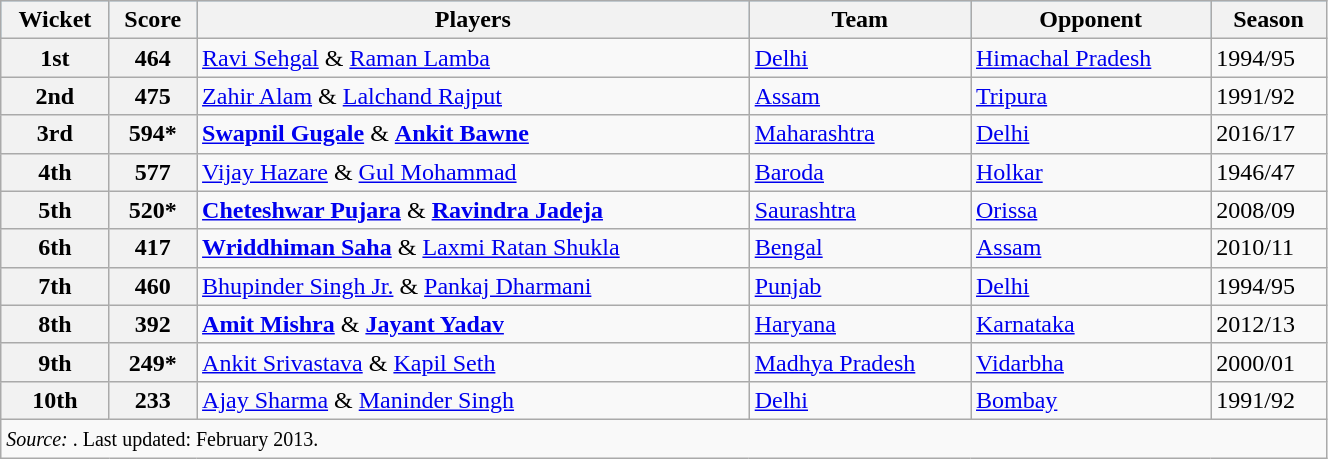<table class="wikitable" width=70%>
<tr bgcolor=#87cefa>
<th>Wicket</th>
<th>Score</th>
<th>Players</th>
<th>Team</th>
<th>Opponent</th>
<th>Season</th>
</tr>
<tr>
<th>1st</th>
<th>464</th>
<td><a href='#'>Ravi Sehgal</a> & <a href='#'>Raman Lamba</a></td>
<td><a href='#'>Delhi</a></td>
<td><a href='#'>Himachal Pradesh</a></td>
<td>1994/95</td>
</tr>
<tr>
<th>2nd</th>
<th>475</th>
<td><a href='#'>Zahir Alam</a> & <a href='#'>Lalchand Rajput</a></td>
<td><a href='#'>Assam</a></td>
<td><a href='#'>Tripura</a></td>
<td>1991/92</td>
</tr>
<tr>
<th>3rd</th>
<th>594*</th>
<td><strong><a href='#'>Swapnil Gugale</a></strong> & <strong><a href='#'>Ankit Bawne</a></strong></td>
<td><a href='#'>Maharashtra</a></td>
<td><a href='#'>Delhi</a></td>
<td>2016/17</td>
</tr>
<tr>
<th>4th</th>
<th>577</th>
<td><a href='#'>Vijay Hazare</a> & <a href='#'>Gul Mohammad</a></td>
<td><a href='#'>Baroda</a></td>
<td><a href='#'>Holkar</a></td>
<td>1946/47</td>
</tr>
<tr>
<th>5th</th>
<th>520*</th>
<td><strong><a href='#'>Cheteshwar Pujara</a></strong> & <strong><a href='#'>Ravindra Jadeja</a></strong></td>
<td><a href='#'>Saurashtra</a></td>
<td><a href='#'>Orissa</a></td>
<td>2008/09</td>
</tr>
<tr>
<th>6th</th>
<th>417</th>
<td><strong><a href='#'>Wriddhiman Saha</a></strong> & <a href='#'>Laxmi Ratan Shukla</a></td>
<td><a href='#'>Bengal</a></td>
<td><a href='#'>Assam</a></td>
<td>2010/11</td>
</tr>
<tr>
<th>7th</th>
<th>460</th>
<td><a href='#'>Bhupinder Singh Jr.</a> & <a href='#'>Pankaj Dharmani</a></td>
<td><a href='#'>Punjab</a></td>
<td><a href='#'>Delhi</a></td>
<td>1994/95</td>
</tr>
<tr>
<th>8th</th>
<th>392</th>
<td><strong><a href='#'>Amit Mishra</a></strong> & <strong><a href='#'>Jayant Yadav</a></strong></td>
<td><a href='#'>Haryana</a></td>
<td><a href='#'>Karnataka</a></td>
<td>2012/13</td>
</tr>
<tr>
<th>9th</th>
<th>249*</th>
<td><a href='#'>Ankit Srivastava</a> & <a href='#'>Kapil Seth</a></td>
<td><a href='#'>Madhya Pradesh</a></td>
<td><a href='#'>Vidarbha</a></td>
<td>2000/01</td>
</tr>
<tr>
<th>10th</th>
<th>233</th>
<td><a href='#'>Ajay Sharma</a> & <a href='#'>Maninder Singh</a></td>
<td><a href='#'>Delhi</a></td>
<td><a href='#'>Bombay</a></td>
<td>1991/92</td>
</tr>
<tr>
<td colspan=6><small><em>Source: </em>.  Last updated: February 2013.</small></td>
</tr>
</table>
